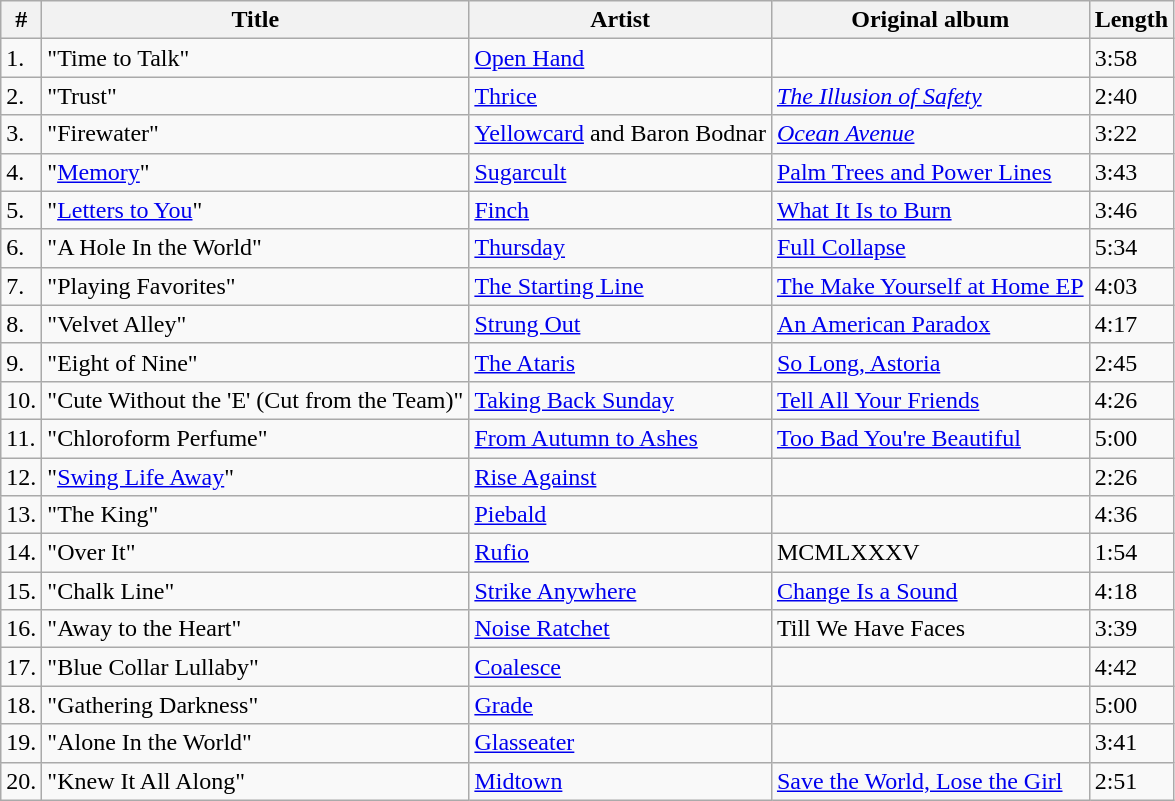<table class="wikitable" border="1">
<tr>
<th>#</th>
<th>Title</th>
<th>Artist</th>
<th>Original album</th>
<th>Length</th>
</tr>
<tr>
<td>1.</td>
<td>"Time to Talk"</td>
<td><a href='#'>Open Hand</a></td>
<td></td>
<td>3:58</td>
</tr>
<tr>
<td>2.</td>
<td>"Trust"</td>
<td><a href='#'>Thrice</a></td>
<td><em><a href='#'>The Illusion of Safety</a></em></td>
<td>2:40</td>
</tr>
<tr>
<td>3.</td>
<td>"Firewater"</td>
<td><a href='#'>Yellowcard</a> and Baron Bodnar</td>
<td><em><a href='#'>Ocean Avenue</a></em></td>
<td>3:22</td>
</tr>
<tr>
<td>4.</td>
<td>"<a href='#'>Memory</a>"</td>
<td><a href='#'>Sugarcult</a></td>
<td><a href='#'>Palm Trees and Power Lines</a></td>
<td>3:43</td>
</tr>
<tr>
<td>5.</td>
<td>"<a href='#'>Letters to You</a>"</td>
<td><a href='#'>Finch</a></td>
<td><a href='#'>What It Is to Burn</a></td>
<td>3:46</td>
</tr>
<tr>
<td>6.</td>
<td>"A Hole In the World"</td>
<td><a href='#'>Thursday</a></td>
<td><a href='#'>Full Collapse</a></td>
<td>5:34</td>
</tr>
<tr>
<td>7.</td>
<td>"Playing Favorites"</td>
<td><a href='#'>The Starting Line</a></td>
<td><a href='#'>The Make Yourself at Home EP</a></td>
<td>4:03</td>
</tr>
<tr>
<td>8.</td>
<td>"Velvet Alley"</td>
<td><a href='#'>Strung Out</a></td>
<td><a href='#'>An American Paradox</a></td>
<td>4:17</td>
</tr>
<tr>
<td>9.</td>
<td>"Eight of Nine"</td>
<td><a href='#'>The Ataris</a></td>
<td><a href='#'>So Long, Astoria</a></td>
<td>2:45</td>
</tr>
<tr>
<td>10.</td>
<td>"Cute Without the 'E' (Cut from the Team)"</td>
<td><a href='#'>Taking Back Sunday</a></td>
<td><a href='#'>Tell All Your Friends</a></td>
<td>4:26</td>
</tr>
<tr>
<td>11.</td>
<td>"Chloroform Perfume"</td>
<td><a href='#'>From Autumn to Ashes</a></td>
<td><a href='#'>Too Bad You're Beautiful</a></td>
<td>5:00</td>
</tr>
<tr>
<td>12.</td>
<td>"<a href='#'>Swing Life Away</a>"</td>
<td><a href='#'>Rise Against</a></td>
<td></td>
<td>2:26</td>
</tr>
<tr>
<td>13.</td>
<td>"The King"</td>
<td><a href='#'>Piebald</a></td>
<td></td>
<td>4:36</td>
</tr>
<tr>
<td>14.</td>
<td>"Over It"</td>
<td><a href='#'>Rufio</a></td>
<td>MCMLXXXV</td>
<td>1:54</td>
</tr>
<tr>
<td>15.</td>
<td>"Chalk Line"</td>
<td><a href='#'>Strike Anywhere</a></td>
<td><a href='#'>Change Is a Sound</a></td>
<td>4:18</td>
</tr>
<tr>
<td>16.</td>
<td>"Away to the Heart"</td>
<td><a href='#'>Noise Ratchet</a></td>
<td>Till We Have Faces</td>
<td>3:39</td>
</tr>
<tr>
<td>17.</td>
<td>"Blue Collar Lullaby"</td>
<td><a href='#'>Coalesce</a></td>
<td></td>
<td>4:42</td>
</tr>
<tr>
<td>18.</td>
<td>"Gathering Darkness"</td>
<td><a href='#'>Grade</a></td>
<td></td>
<td>5:00</td>
</tr>
<tr>
<td>19.</td>
<td>"Alone In the World"</td>
<td><a href='#'>Glasseater</a></td>
<td></td>
<td>3:41</td>
</tr>
<tr>
<td>20.</td>
<td>"Knew It All Along"</td>
<td><a href='#'>Midtown</a></td>
<td><a href='#'>Save the World, Lose the Girl</a></td>
<td>2:51</td>
</tr>
</table>
